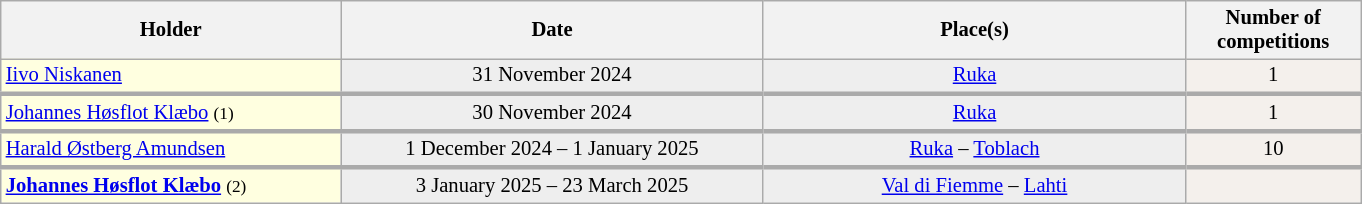<table class="wikitable plainrowheaders" style="background:#fff; font-size:86%; line-height:16px; border:grey solid 1px; border-collapse:collapse;">
<tr>
<th style="width:16em;"> Holder</th>
<th style="width:20em;">Date</th>
<th style="width:20em;">Place(s)</th>
<th style="width:8em;">Number of competitions</th>
</tr>
<tr>
<td bgcolor=FFFFE0> <a href='#'>Iivo Niskanen</a></td>
<td align=center bgcolor=#EEEEEE>31 November 2024</td>
<td align=center bgcolor=#EEEEEE> <a href='#'>Ruka</a></td>
<td align=center bgcolor=#F4F0EC>1</td>
</tr>
<tr>
<td style="border-top-width:3px" bgcolor=FFFFE0> <a href='#'>Johannes Høsflot Klæbo</a> <small>(1)</small></td>
<td align=center style="border-top-width:3px" bgcolor=#EEEEEE>30 November 2024</td>
<td align=center style="border-top-width:3px" bgcolor=#EEEEEE> <a href='#'>Ruka</a></td>
<td align=center style="border-top-width:3px" bgcolor=#F4F0EC>1</td>
</tr>
<tr>
<td style="border-top-width:3px" bgcolor=FFFFE0> <a href='#'>Harald Østberg Amundsen</a></td>
<td align=center style="border-top-width:3px" bgcolor=#EEEEEE>1 December 2024 – 1 January 2025</td>
<td align=center style="border-top-width:3px" bgcolor=#EEEEEE> <a href='#'>Ruka</a> –  <a href='#'>Toblach</a></td>
<td align=center style="border-top-width:3px" bgcolor=#F4F0EC>10</td>
</tr>
<tr>
<td style="border-top-width:3px" bgcolor=FFFFE0> <strong><a href='#'>Johannes Høsflot Klæbo</a></strong> <small>(2)</small></td>
<td align=center style="border-top-width:3px" bgcolor=#EEEEEE>3 January 2025 – 23 March 2025</td>
<td align=center style="border-top-width:3px" bgcolor=#EEEEEE> <a href='#'>Val di Fiemme</a> –  <a href='#'>Lahti</a></td>
<td align=center style="border-top-width:3px" bgcolor=#F4F0EC><strong></strong></td>
</tr>
</table>
